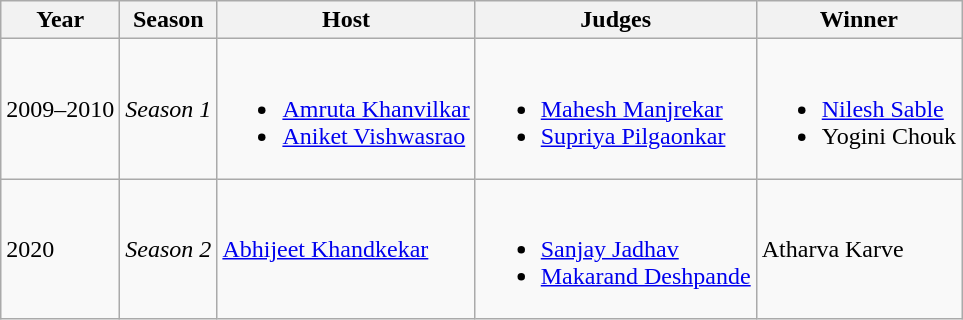<table class="wikitable">
<tr>
<th>Year</th>
<th>Season</th>
<th>Host</th>
<th>Judges</th>
<th>Winner</th>
</tr>
<tr>
<td>2009–2010</td>
<td><em>Season 1</em></td>
<td><br><ul><li><a href='#'>Amruta Khanvilkar</a></li><li><a href='#'>Aniket Vishwasrao</a></li></ul></td>
<td><br><ul><li><a href='#'>Mahesh Manjrekar</a></li><li><a href='#'>Supriya Pilgaonkar</a></li></ul></td>
<td><br><ul><li><a href='#'>Nilesh Sable</a></li><li>Yogini Chouk</li></ul></td>
</tr>
<tr>
<td>2020</td>
<td><em>Season 2</em></td>
<td><a href='#'>Abhijeet Khandkekar</a></td>
<td><br><ul><li><a href='#'>Sanjay Jadhav</a></li><li><a href='#'>Makarand Deshpande</a></li></ul></td>
<td>Atharva Karve</td>
</tr>
</table>
